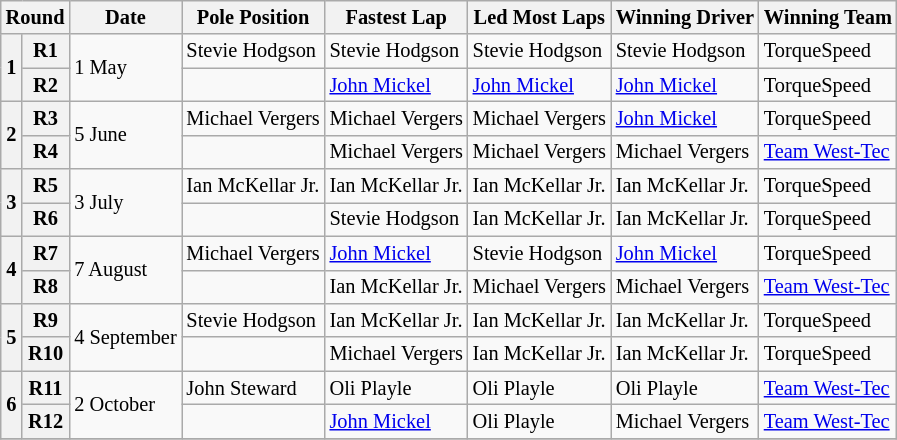<table class="wikitable" style="font-size: 85%;">
<tr>
<th colspan=2>Round</th>
<th>Date</th>
<th>Pole Position</th>
<th>Fastest Lap</th>
<th>Led Most Laps</th>
<th>Winning Driver</th>
<th>Winning Team</th>
</tr>
<tr>
<th rowspan=2>1</th>
<th>R1</th>
<td rowspan=2>1 May</td>
<td> Stevie Hodgson</td>
<td> Stevie Hodgson</td>
<td> Stevie Hodgson</td>
<td> Stevie Hodgson</td>
<td> TorqueSpeed</td>
</tr>
<tr>
<th>R2</th>
<td></td>
<td> <a href='#'>John Mickel</a></td>
<td> <a href='#'>John Mickel</a></td>
<td> <a href='#'>John Mickel</a></td>
<td> TorqueSpeed</td>
</tr>
<tr>
<th rowspan=2>2</th>
<th>R3</th>
<td rowspan=2>5 June</td>
<td> Michael Vergers</td>
<td> Michael Vergers</td>
<td> Michael Vergers</td>
<td> <a href='#'>John Mickel</a></td>
<td> TorqueSpeed</td>
</tr>
<tr>
<th>R4</th>
<td></td>
<td> Michael Vergers</td>
<td> Michael Vergers</td>
<td> Michael Vergers</td>
<td> <a href='#'>Team West-Tec</a></td>
</tr>
<tr>
<th rowspan=2>3</th>
<th>R5</th>
<td rowspan=2>3 July</td>
<td> Ian McKellar Jr.</td>
<td> Ian McKellar Jr.</td>
<td> Ian McKellar Jr.</td>
<td> Ian McKellar Jr.</td>
<td> TorqueSpeed</td>
</tr>
<tr>
<th>R6</th>
<td></td>
<td> Stevie Hodgson</td>
<td> Ian McKellar Jr.</td>
<td> Ian McKellar Jr.</td>
<td> TorqueSpeed</td>
</tr>
<tr>
<th rowspan=2>4</th>
<th>R7</th>
<td rowspan=2>7 August</td>
<td> Michael Vergers</td>
<td> <a href='#'>John Mickel</a></td>
<td> Stevie Hodgson</td>
<td> <a href='#'>John Mickel</a></td>
<td> TorqueSpeed</td>
</tr>
<tr>
<th>R8</th>
<td></td>
<td> Ian McKellar Jr.</td>
<td> Michael Vergers</td>
<td> Michael Vergers</td>
<td> <a href='#'>Team West-Tec</a></td>
</tr>
<tr>
<th rowspan=2>5</th>
<th>R9</th>
<td rowspan=2>4 September</td>
<td> Stevie Hodgson</td>
<td> Ian McKellar Jr.</td>
<td> Ian McKellar Jr.</td>
<td> Ian McKellar Jr.</td>
<td> TorqueSpeed</td>
</tr>
<tr>
<th>R10</th>
<td></td>
<td> Michael Vergers</td>
<td> Ian McKellar Jr.</td>
<td> Ian McKellar Jr.</td>
<td> TorqueSpeed</td>
</tr>
<tr>
<th rowspan=2>6</th>
<th>R11</th>
<td rowspan=2>2 October</td>
<td> John Steward</td>
<td> Oli Playle</td>
<td> Oli Playle</td>
<td> Oli Playle</td>
<td> <a href='#'>Team West-Tec</a></td>
</tr>
<tr>
<th>R12</th>
<td></td>
<td> <a href='#'>John Mickel</a></td>
<td> Oli Playle</td>
<td> Michael Vergers</td>
<td> <a href='#'>Team West-Tec</a></td>
</tr>
<tr>
</tr>
</table>
